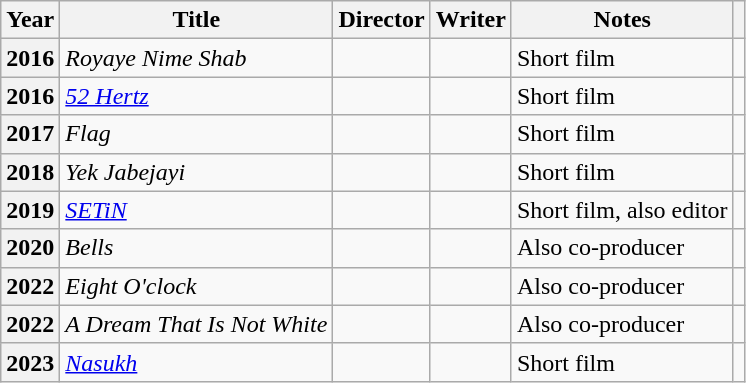<table class="wikitable plainrowheaders sortable"  style=font-size:100%>
<tr>
<th scope="col">Year</th>
<th scope="col">Title</th>
<th scope="col">Director</th>
<th scope="col">Writer</th>
<th scope="col" class="unsortable">Notes</th>
<th scope="col" class="unsortable"></th>
</tr>
<tr>
<th scope=row>2016</th>
<td><em>Royaye Nime Shab</em></td>
<td></td>
<td></td>
<td>Short film</td>
<td></td>
</tr>
<tr>
<th scope=row>2016</th>
<td><em><a href='#'>52 Hertz</a></em></td>
<td></td>
<td></td>
<td>Short film</td>
<td></td>
</tr>
<tr>
<th scope=row>2017</th>
<td><em>Flag</em></td>
<td></td>
<td></td>
<td>Short film</td>
<td></td>
</tr>
<tr>
<th scope=row>2018</th>
<td><em>Yek Jabejayi</em></td>
<td></td>
<td></td>
<td>Short film</td>
<td></td>
</tr>
<tr>
<th scope=row>2019</th>
<td><em><a href='#'>SETiN</a></em></td>
<td></td>
<td></td>
<td>Short film, also editor</td>
<td></td>
</tr>
<tr>
<th scope=row>2020</th>
<td><em>Bells</em></td>
<td></td>
<td></td>
<td>Also co-producer</td>
<td></td>
</tr>
<tr>
<th scope=row>2022</th>
<td><em>Eight O'clock</em></td>
<td></td>
<td></td>
<td>Also co-producer</td>
<td></td>
</tr>
<tr>
<th scope=row>2022</th>
<td><em>A Dream That Is Not White</em></td>
<td></td>
<td></td>
<td>Also co-producer</td>
<td></td>
</tr>
<tr>
<th scope=row>2023</th>
<td><em><a href='#'>Nasukh</a></em></td>
<td></td>
<td></td>
<td>Short film</td>
<td></td>
</tr>
</table>
